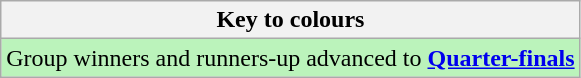<table class="wikitable">
<tr>
<th>Key to colours</th>
</tr>
<tr bgcolor=#BBF3BB>
<td>Group winners and runners-up advanced to <strong><a href='#'>Quarter-finals</a></strong></td>
</tr>
</table>
